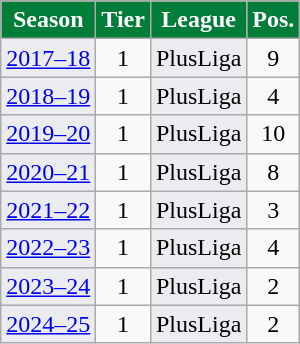<table class="wikitable" style="font-size:100%; text-align:center">
<tr>
<th style="color:#FFFFFF; background-color:#007D38">Season</th>
<th style="color:#FFFFFF; background-color:#007D38">Tier</th>
<th style="color:#FFFFFF; background-color:#007D38">League</th>
<th style="color:#FFFFFF; background-color:#007D38">Pos.</th>
</tr>
<tr>
<td style="background:#EAECF0"><a href='#'>2017–18</a></td>
<td align="center">1</td>
<td style="background:#EAECF0">PlusLiga</td>
<td align="center">9</td>
</tr>
<tr>
<td style="background:#EAECF0"><a href='#'>2018–19</a></td>
<td align="center">1</td>
<td style="background:#EAECF0">PlusLiga</td>
<td align="center">4</td>
</tr>
<tr>
<td style="background:#EAECF0"><a href='#'>2019–20</a></td>
<td align="center">1</td>
<td style="background:#EAECF0">PlusLiga</td>
<td align="center">10</td>
</tr>
<tr>
<td style="background:#EAECF0"><a href='#'>2020–21</a></td>
<td align="center">1</td>
<td style="background:#EAECF0">PlusLiga</td>
<td align="center">8</td>
</tr>
<tr>
<td style="background:#EAECF0"><a href='#'>2021–22</a></td>
<td align="center">1</td>
<td style="background:#EAECF0">PlusLiga</td>
<td align="center">3</td>
</tr>
<tr>
<td style="background:#EAECF0"><a href='#'>2022–23</a></td>
<td align="center">1</td>
<td style="background:#EAECF0">PlusLiga</td>
<td align="center">4</td>
</tr>
<tr>
<td style="background:#EAECF0"><a href='#'>2023–24</a></td>
<td align="center">1</td>
<td style="background:#EAECF0">PlusLiga</td>
<td align="center">2</td>
</tr>
<tr>
<td style="background:#EAECF0"><a href='#'>2024–25</a></td>
<td align="center">1</td>
<td style="background:#EAECF0">PlusLiga</td>
<td align="center">2</td>
</tr>
</table>
